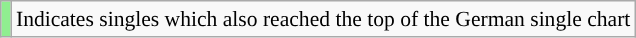<table class="wikitable" style="font-size:90%">
<tr>
<td style="background-color:lightgreen"></td>
<td>Indicates singles which also reached the top of the German single chart</td>
</tr>
</table>
